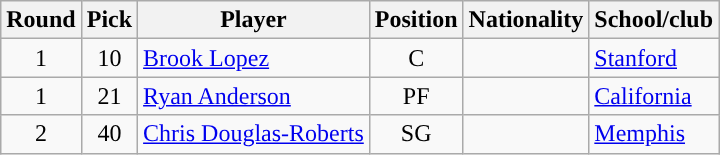<table class="wikitable sortable">
<tr>
<th>Round</th>
<th>Pick</th>
<th>Player</th>
<th>Position</th>
<th>Nationality</th>
<th>School/club</th>
</tr>
<tr>
<td style="text-align:center;">1</td>
<td style="text-align:center;">10</td>
<td><a href='#'>Brook Lopez</a></td>
<td style="text-align:center;">C</td>
<td></td>
<td><a href='#'>Stanford</a></td>
</tr>
<tr>
<td style="text-align:center;">1</td>
<td style="text-align:center;">21</td>
<td><a href='#'>Ryan Anderson</a></td>
<td style="text-align:center;">PF</td>
<td></td>
<td><a href='#'>California</a></td>
</tr>
<tr>
<td style="text-align:center;">2</td>
<td style="text-align:center;">40</td>
<td><a href='#'>Chris Douglas-Roberts</a></td>
<td style="text-align:center;">SG</td>
<td></td>
<td><a href='#'>Memphis</a></td>
</tr>
</table>
